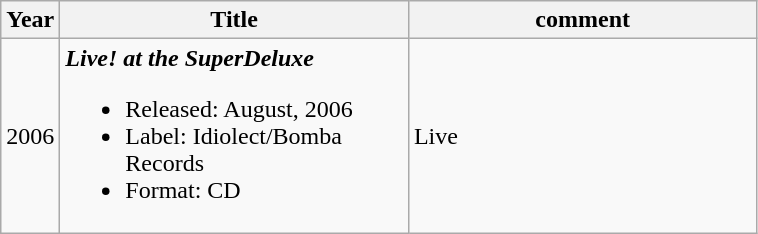<table class="wikitable">
<tr>
<th>Year</th>
<th style="width:225px;">Title</th>
<th style="width:225px;">comment</th>
</tr>
<tr>
<td>2006</td>
<td style="width:225px;"><strong><em>Live! at the SuperDeluxe</em></strong><br><ul><li>Released: August, 2006</li><li>Label: Idiolect/Bomba Records </li><li>Format: CD</li></ul></td>
<td>Live</td>
</tr>
</table>
